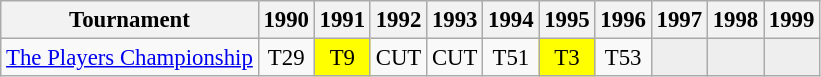<table class="wikitable" style="font-size:95%;text-align:center;">
<tr>
<th>Tournament</th>
<th>1990</th>
<th>1991</th>
<th>1992</th>
<th>1993</th>
<th>1994</th>
<th>1995</th>
<th>1996</th>
<th>1997</th>
<th>1998</th>
<th>1999</th>
</tr>
<tr>
<td align=left><a href='#'>The Players Championship</a></td>
<td>T29</td>
<td style="background:yellow;">T9</td>
<td>CUT</td>
<td>CUT</td>
<td>T51</td>
<td style="background:yellow;">T3</td>
<td>T53</td>
<td style="background:#eeeeee;"></td>
<td style="background:#eeeeee;"></td>
<td style="background:#eeeeee;"></td>
</tr>
</table>
